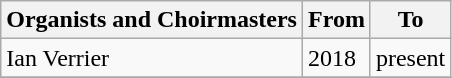<table class="wikitable">
<tr>
<th>Organists and Choirmasters</th>
<th>From</th>
<th>To</th>
</tr>
<tr>
<td>Ian Verrier</td>
<td>2018</td>
<td>present</td>
</tr>
<tr>
</tr>
</table>
